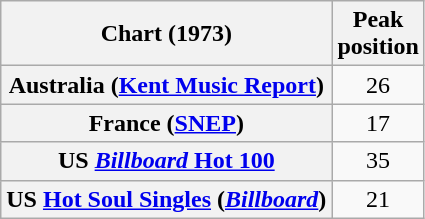<table class="wikitable sortable plainrowheaders" style="text-align:center">
<tr>
<th scope="col">Chart (1973)</th>
<th scope="col">Peak<br>position</th>
</tr>
<tr>
<th scope="row">Australia (<a href='#'>Kent Music Report</a>)</th>
<td>26</td>
</tr>
<tr>
<th scope="row">France (<a href='#'>SNEP</a>)</th>
<td>17</td>
</tr>
<tr>
<th scope="row">US <a href='#'><em>Billboard</em> Hot 100</a></th>
<td>35</td>
</tr>
<tr>
<th scope="row">US <a href='#'>Hot Soul Singles</a> (<em><a href='#'>Billboard</a></em>)</th>
<td>21</td>
</tr>
</table>
